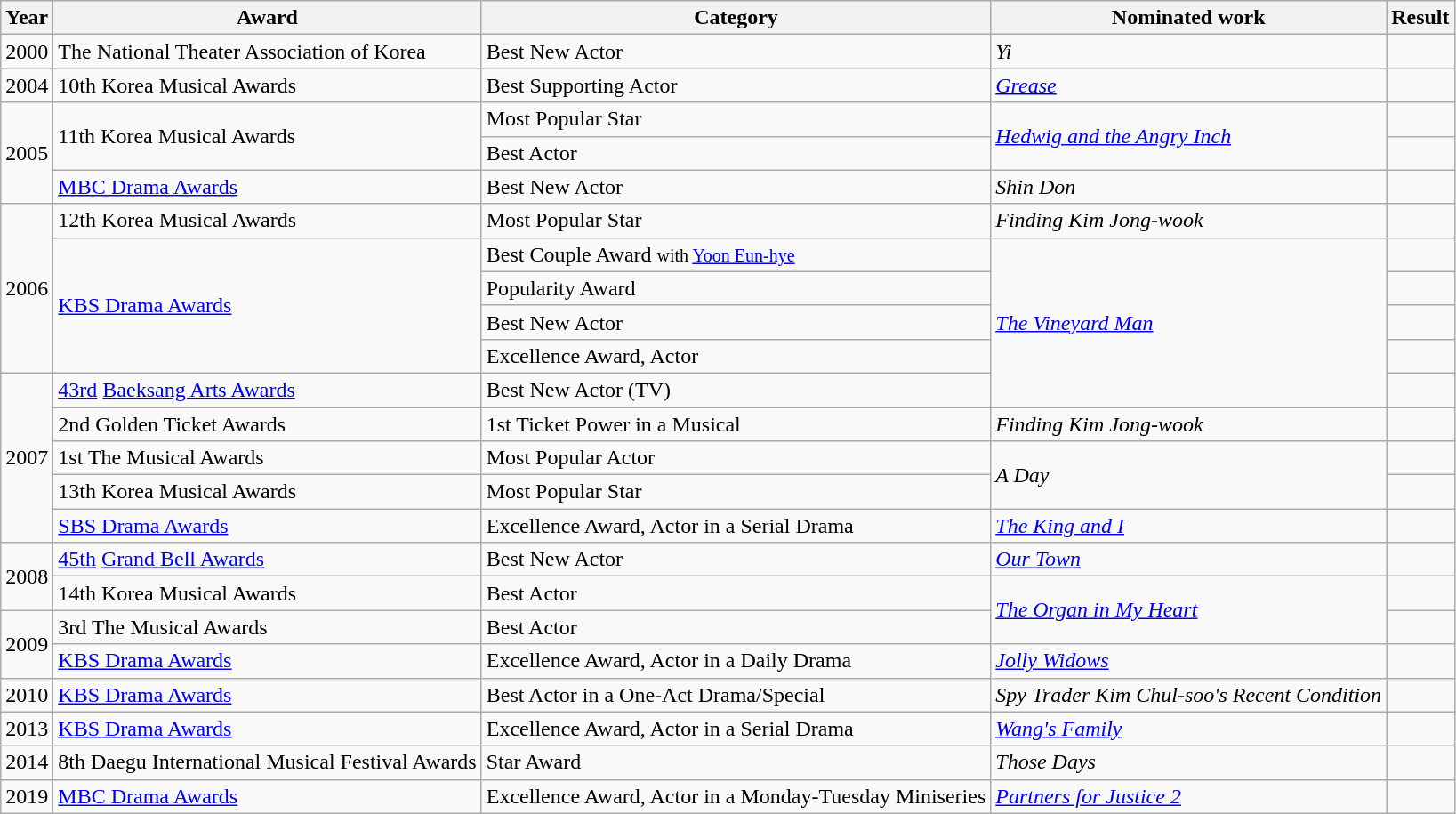<table class="wikitable sortable">
<tr>
<th>Year</th>
<th>Award</th>
<th>Category</th>
<th>Nominated work</th>
<th>Result</th>
</tr>
<tr>
<td>2000</td>
<td>The National Theater Association of Korea</td>
<td>Best New Actor</td>
<td><em>Yi</em></td>
<td></td>
</tr>
<tr>
<td>2004</td>
<td>10th Korea Musical Awards</td>
<td>Best Supporting Actor</td>
<td><em><a href='#'>Grease</a></em></td>
<td></td>
</tr>
<tr>
<td rowspan=3>2005</td>
<td rowspan=2>11th Korea Musical Awards</td>
<td>Most Popular Star</td>
<td rowspan=2><em><a href='#'>Hedwig and the Angry Inch</a></em></td>
<td></td>
</tr>
<tr>
<td>Best Actor</td>
<td></td>
</tr>
<tr>
<td><a href='#'>MBC Drama Awards</a></td>
<td>Best New Actor</td>
<td><em>Shin Don</em></td>
<td></td>
</tr>
<tr>
<td rowspan=5>2006</td>
<td>12th Korea Musical Awards</td>
<td>Most Popular Star</td>
<td><em>Finding Kim Jong-wook</em></td>
<td></td>
</tr>
<tr>
<td rowspan=4><a href='#'>KBS Drama Awards</a></td>
<td>Best Couple Award <small>with <a href='#'>Yoon Eun-hye</a></small></td>
<td rowspan=5><em><a href='#'>The Vineyard Man</a></em></td>
<td></td>
</tr>
<tr>
<td>Popularity Award</td>
<td></td>
</tr>
<tr>
<td>Best New Actor</td>
<td></td>
</tr>
<tr>
<td>Excellence Award, Actor</td>
<td></td>
</tr>
<tr>
<td rowspan=5>2007</td>
<td><a href='#'>43rd</a> <a href='#'>Baeksang Arts Awards</a></td>
<td>Best New Actor (TV)</td>
<td></td>
</tr>
<tr>
<td>2nd Golden Ticket Awards</td>
<td>1st Ticket Power in a Musical</td>
<td><em>Finding Kim Jong-wook</em></td>
<td></td>
</tr>
<tr>
<td>1st The Musical Awards</td>
<td>Most Popular Actor</td>
<td rowspan=2><em>A Day</em></td>
<td></td>
</tr>
<tr>
<td>13th Korea Musical Awards</td>
<td>Most Popular Star</td>
<td></td>
</tr>
<tr>
<td><a href='#'>SBS Drama Awards</a></td>
<td>Excellence Award, Actor in a Serial Drama</td>
<td><em><a href='#'>The King and I</a></em></td>
<td></td>
</tr>
<tr>
<td rowspan=2>2008</td>
<td><a href='#'>45th</a> <a href='#'>Grand Bell Awards</a></td>
<td>Best New Actor</td>
<td><em><a href='#'>Our Town</a></em></td>
<td></td>
</tr>
<tr>
<td>14th Korea Musical Awards</td>
<td>Best Actor</td>
<td rowspan=2><em><a href='#'>The Organ in My Heart</a></em></td>
<td></td>
</tr>
<tr>
<td rowspan=2>2009</td>
<td>3rd The Musical Awards</td>
<td>Best Actor</td>
<td></td>
</tr>
<tr>
<td><a href='#'>KBS Drama Awards</a></td>
<td>Excellence Award, Actor in a Daily Drama</td>
<td><em><a href='#'>Jolly Widows</a></em></td>
<td></td>
</tr>
<tr>
<td>2010</td>
<td><a href='#'>KBS Drama Awards</a></td>
<td>Best Actor in a One-Act Drama/Special</td>
<td><em>Spy Trader Kim Chul-soo's Recent Condition</em></td>
<td></td>
</tr>
<tr>
<td>2013</td>
<td><a href='#'>KBS Drama Awards</a></td>
<td>Excellence Award, Actor in a Serial Drama</td>
<td><em><a href='#'>Wang's Family</a></em></td>
<td></td>
</tr>
<tr>
<td>2014</td>
<td>8th Daegu International Musical Festival Awards</td>
<td>Star Award</td>
<td><em>Those Days</em></td>
<td></td>
</tr>
<tr>
<td>2019</td>
<td><a href='#'>MBC Drama Awards</a></td>
<td>Excellence Award, Actor in a Monday-Tuesday Miniseries</td>
<td><em><a href='#'>Partners for Justice 2</a></em></td>
<td></td>
</tr>
</table>
